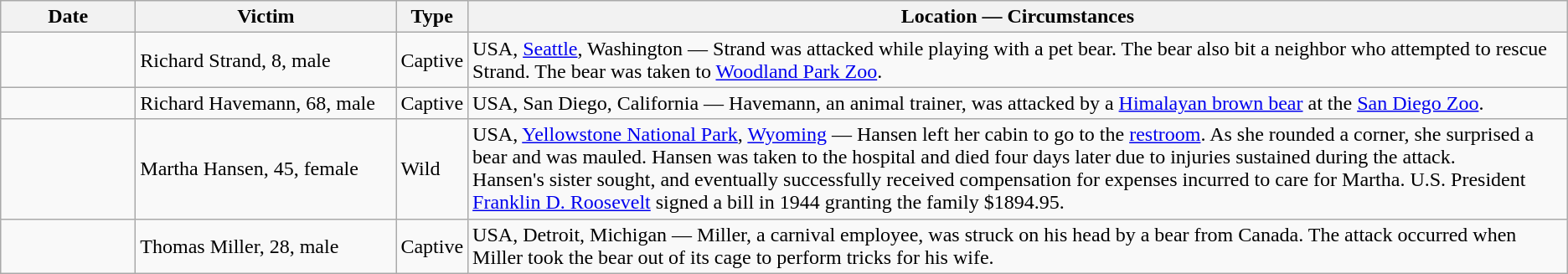<table class="wikitable sortable">
<tr>
<th style="width:100px;">Date</th>
<th style="width:200px;" class="unsortable">Victim</th>
<th class="unsortable">Type</th>
<th class=unsortable>Location — Circumstances</th>
</tr>
<tr>
<td></td>
<td>Richard Strand, 8, male</td>
<td>Captive</td>
<td>USA, <a href='#'>Seattle</a>, Washington — Strand was attacked while playing with a pet bear. The bear also bit a neighbor who attempted to rescue Strand. The bear was taken to <a href='#'>Woodland Park Zoo</a>.</td>
</tr>
<tr>
<td></td>
<td>Richard Havemann, 68, male</td>
<td>Captive</td>
<td>USA, San Diego, California — Havemann, an animal trainer, was attacked by a <a href='#'>Himalayan brown bear</a> at the <a href='#'>San Diego Zoo</a>.</td>
</tr>
<tr>
<td></td>
<td>Martha Hansen, 45, female</td>
<td>Wild</td>
<td>USA, <a href='#'>Yellowstone National Park</a>, <a href='#'>Wyoming</a> — Hansen left her cabin to go to the <a href='#'>restroom</a>. As she rounded a corner, she surprised a bear and was mauled. Hansen was taken to the hospital and died four days later due to injuries sustained during the attack.<br>Hansen's sister sought, and eventually successfully received compensation for expenses incurred to care for Martha. U.S. President <a href='#'>Franklin D. Roosevelt</a> signed a bill in 1944 granting the family $1894.95.</td>
</tr>
<tr>
<td></td>
<td>Thomas Miller, 28, male</td>
<td>Captive</td>
<td>USA, Detroit, Michigan — Miller, a carnival employee, was struck on his head by a bear from Canada. The attack occurred when Miller took the bear out of its cage to perform tricks for his wife.</td>
</tr>
</table>
